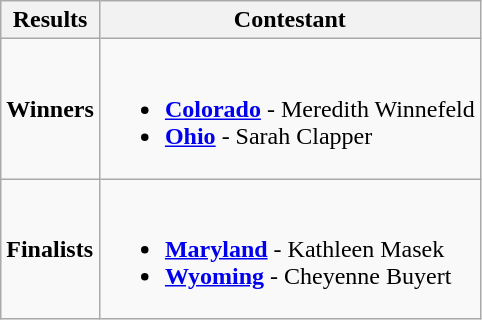<table class="wikitable">
<tr>
<th>Results</th>
<th>Contestant</th>
</tr>
<tr>
<td><strong> Winners</strong></td>
<td><br><ul><li> <strong><a href='#'>Colorado</a></strong> - Meredith Winnefeld</li><li> <strong><a href='#'>Ohio</a></strong> - Sarah Clapper</li></ul></td>
</tr>
<tr>
<td><strong> Finalists</strong></td>
<td><br><ul><li> <strong><a href='#'>Maryland</a></strong> - Kathleen Masek</li><li> <strong><a href='#'>Wyoming</a></strong> - Cheyenne Buyert</li></ul></td>
</tr>
</table>
